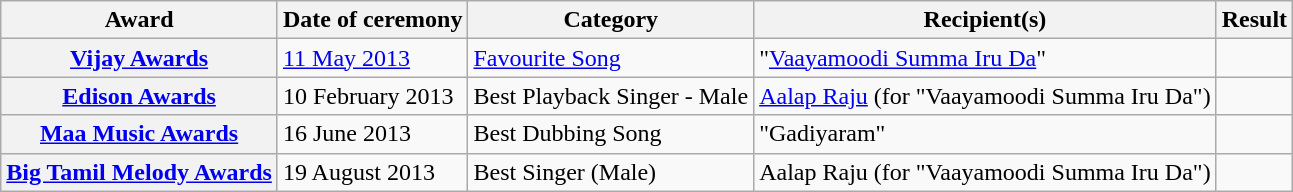<table class="wikitable plainrowheaders sortable">
<tr>
<th scope="col">Award</th>
<th scope="col">Date of ceremony</th>
<th scope="col">Category</th>
<th scope="col">Recipient(s)</th>
<th scope="col">Result</th>
</tr>
<tr>
<th scope="row"><a href='#'>Vijay Awards</a></th>
<td><a href='#'>11 May 2013</a></td>
<td><a href='#'>Favourite Song</a></td>
<td>"<a href='#'>Vaayamoodi Summa Iru Da</a>"</td>
<td></td>
</tr>
<tr>
<th rowspan="1" scope="row"><a href='#'>Edison Awards</a></th>
<td>10 February 2013</td>
<td>Best Playback Singer - Male</td>
<td><a href='#'>Aalap Raju</a> (for "Vaayamoodi Summa Iru Da")</td>
<td></td>
</tr>
<tr>
<th rowspan="1" scope="row"><a href='#'>Maa Music Awards</a></th>
<td>16 June 2013</td>
<td>Best Dubbing Song</td>
<td>"Gadiyaram"</td>
<td></td>
</tr>
<tr>
<th rowspan="1" scope="row"><a href='#'>Big Tamil Melody Awards</a></th>
<td>19 August 2013</td>
<td>Best Singer (Male)</td>
<td>Aalap Raju (for "Vaayamoodi Summa Iru Da")</td>
<td></td>
</tr>
</table>
